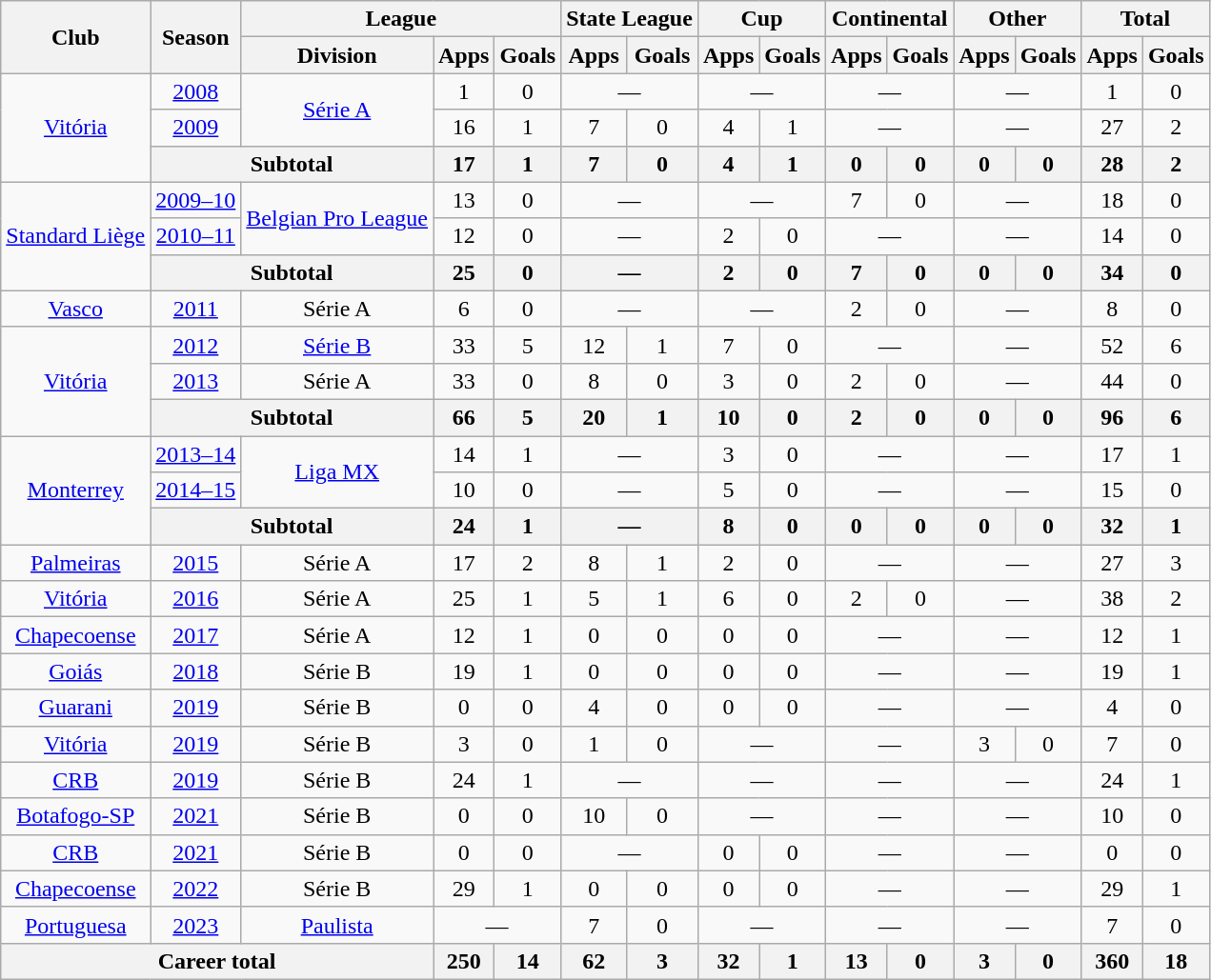<table class="wikitable" style="text-align: center;">
<tr>
<th rowspan="2">Club</th>
<th rowspan="2">Season</th>
<th colspan="3">League</th>
<th colspan="2">State League</th>
<th colspan="2">Cup</th>
<th colspan="2">Continental</th>
<th colspan="2">Other</th>
<th colspan="2">Total</th>
</tr>
<tr>
<th>Division</th>
<th>Apps</th>
<th>Goals</th>
<th>Apps</th>
<th>Goals</th>
<th>Apps</th>
<th>Goals</th>
<th>Apps</th>
<th>Goals</th>
<th>Apps</th>
<th>Goals</th>
<th>Apps</th>
<th>Goals</th>
</tr>
<tr>
<td rowspan="3" valign="center"><a href='#'>Vitória</a></td>
<td><a href='#'>2008</a></td>
<td rowspan="2"><a href='#'>Série A</a></td>
<td>1</td>
<td>0</td>
<td colspan="2">—</td>
<td colspan="2">—</td>
<td colspan="2">—</td>
<td colspan="2">—</td>
<td>1</td>
<td>0</td>
</tr>
<tr>
<td><a href='#'>2009</a></td>
<td>16</td>
<td>1</td>
<td>7</td>
<td>0</td>
<td>4</td>
<td>1</td>
<td colspan="2">—</td>
<td colspan="2">—</td>
<td>27</td>
<td>2</td>
</tr>
<tr>
<th colspan="2">Subtotal</th>
<th>17</th>
<th>1</th>
<th>7</th>
<th>0</th>
<th>4</th>
<th>1</th>
<th>0</th>
<th>0</th>
<th>0</th>
<th>0</th>
<th>28</th>
<th>2</th>
</tr>
<tr>
<td rowspan="3" valign="center"><a href='#'>Standard Liège</a></td>
<td><a href='#'>2009–10</a></td>
<td rowspan="2"><a href='#'>Belgian Pro League</a></td>
<td>13</td>
<td>0</td>
<td colspan="2">—</td>
<td colspan="2">—</td>
<td>7</td>
<td>0</td>
<td colspan="2">—</td>
<td>18</td>
<td>0</td>
</tr>
<tr>
<td><a href='#'>2010–11</a></td>
<td>12</td>
<td>0</td>
<td colspan="2">—</td>
<td>2</td>
<td>0</td>
<td colspan="2">—</td>
<td colspan="2">—</td>
<td>14</td>
<td>0</td>
</tr>
<tr>
<th colspan="2">Subtotal</th>
<th>25</th>
<th>0</th>
<th colspan="2">—</th>
<th>2</th>
<th>0</th>
<th>7</th>
<th>0</th>
<th>0</th>
<th>0</th>
<th>34</th>
<th>0</th>
</tr>
<tr>
<td valign="center"><a href='#'>Vasco</a></td>
<td><a href='#'>2011</a></td>
<td>Série A</td>
<td>6</td>
<td>0</td>
<td colspan="2">—</td>
<td colspan="2">—</td>
<td>2</td>
<td>0</td>
<td colspan="2">—</td>
<td>8</td>
<td>0</td>
</tr>
<tr>
<td rowspan="3" valign="center"><a href='#'>Vitória</a></td>
<td><a href='#'>2012</a></td>
<td><a href='#'>Série B</a></td>
<td>33</td>
<td>5</td>
<td>12</td>
<td>1</td>
<td>7</td>
<td>0</td>
<td colspan="2">—</td>
<td colspan="2">—</td>
<td>52</td>
<td>6</td>
</tr>
<tr>
<td><a href='#'>2013</a></td>
<td>Série A</td>
<td>33</td>
<td>0</td>
<td>8</td>
<td>0</td>
<td>3</td>
<td>0</td>
<td>2</td>
<td>0</td>
<td colspan="2">—</td>
<td>44</td>
<td>0</td>
</tr>
<tr>
<th colspan="2">Subtotal</th>
<th>66</th>
<th>5</th>
<th>20</th>
<th>1</th>
<th>10</th>
<th>0</th>
<th>2</th>
<th>0</th>
<th>0</th>
<th>0</th>
<th>96</th>
<th>6</th>
</tr>
<tr>
<td rowspan="3" valign="center"><a href='#'>Monterrey</a></td>
<td><a href='#'>2013–14</a></td>
<td rowspan="2"><a href='#'>Liga MX</a></td>
<td>14</td>
<td>1</td>
<td colspan="2">—</td>
<td>3</td>
<td>0</td>
<td colspan="2">—</td>
<td colspan="2">—</td>
<td>17</td>
<td>1</td>
</tr>
<tr>
<td><a href='#'>2014–15</a></td>
<td>10</td>
<td>0</td>
<td colspan="2">—</td>
<td>5</td>
<td>0</td>
<td colspan="2">—</td>
<td colspan="2">—</td>
<td>15</td>
<td>0</td>
</tr>
<tr>
<th colspan="2">Subtotal</th>
<th>24</th>
<th>1</th>
<th colspan="2">—</th>
<th>8</th>
<th>0</th>
<th>0</th>
<th>0</th>
<th>0</th>
<th>0</th>
<th>32</th>
<th>1</th>
</tr>
<tr>
<td valign="center"><a href='#'>Palmeiras</a></td>
<td><a href='#'>2015</a></td>
<td>Série A</td>
<td>17</td>
<td>2</td>
<td>8</td>
<td>1</td>
<td>2</td>
<td>0</td>
<td colspan="2">—</td>
<td colspan="2">—</td>
<td>27</td>
<td>3</td>
</tr>
<tr>
<td valign="center"><a href='#'>Vitória</a></td>
<td><a href='#'>2016</a></td>
<td>Série A</td>
<td>25</td>
<td>1</td>
<td>5</td>
<td>1</td>
<td>6</td>
<td>0</td>
<td>2</td>
<td>0</td>
<td colspan="2">—</td>
<td>38</td>
<td>2</td>
</tr>
<tr>
<td valign="center"><a href='#'>Chapecoense</a></td>
<td><a href='#'>2017</a></td>
<td>Série A</td>
<td>12</td>
<td>1</td>
<td>0</td>
<td>0</td>
<td>0</td>
<td>0</td>
<td colspan="2">—</td>
<td colspan="2">—</td>
<td>12</td>
<td>1</td>
</tr>
<tr>
<td valign="center"><a href='#'>Goiás</a></td>
<td><a href='#'>2018</a></td>
<td>Série B</td>
<td>19</td>
<td>1</td>
<td>0</td>
<td>0</td>
<td>0</td>
<td>0</td>
<td colspan="2">—</td>
<td colspan="2">—</td>
<td>19</td>
<td>1</td>
</tr>
<tr>
<td valign="center"><a href='#'>Guarani</a></td>
<td><a href='#'>2019</a></td>
<td>Série B</td>
<td>0</td>
<td>0</td>
<td>4</td>
<td>0</td>
<td>0</td>
<td>0</td>
<td colspan="2">—</td>
<td colspan="2">—</td>
<td>4</td>
<td>0</td>
</tr>
<tr>
<td valign="center"><a href='#'>Vitória</a></td>
<td><a href='#'>2019</a></td>
<td>Série B</td>
<td>3</td>
<td>0</td>
<td>1</td>
<td>0</td>
<td colspan="2">—</td>
<td colspan="2">—</td>
<td>3</td>
<td>0</td>
<td>7</td>
<td>0</td>
</tr>
<tr>
<td valign="center"><a href='#'>CRB</a></td>
<td><a href='#'>2019</a></td>
<td>Série B</td>
<td>24</td>
<td>1</td>
<td colspan="2">—</td>
<td colspan="2">—</td>
<td colspan="2">—</td>
<td colspan="2">—</td>
<td>24</td>
<td>1</td>
</tr>
<tr>
<td valign="center"><a href='#'>Botafogo-SP</a></td>
<td><a href='#'>2021</a></td>
<td>Série B</td>
<td>0</td>
<td>0</td>
<td>10</td>
<td>0</td>
<td colspan="2">—</td>
<td colspan="2">—</td>
<td colspan="2">—</td>
<td>10</td>
<td>0</td>
</tr>
<tr>
<td valign="center"><a href='#'>CRB</a></td>
<td><a href='#'>2021</a></td>
<td>Série B</td>
<td>0</td>
<td>0</td>
<td colspan="2">—</td>
<td>0</td>
<td>0</td>
<td colspan="2">—</td>
<td colspan="2">—</td>
<td>0</td>
<td>0</td>
</tr>
<tr>
<td valign="center"><a href='#'>Chapecoense</a></td>
<td><a href='#'>2022</a></td>
<td>Série B</td>
<td>29</td>
<td>1</td>
<td>0</td>
<td>0</td>
<td>0</td>
<td>0</td>
<td colspan="2">—</td>
<td colspan="2">—</td>
<td>29</td>
<td>1</td>
</tr>
<tr>
<td valign="center"><a href='#'>Portuguesa</a></td>
<td><a href='#'>2023</a></td>
<td><a href='#'>Paulista</a></td>
<td colspan="2">—</td>
<td>7</td>
<td>0</td>
<td colspan="2">—</td>
<td colspan="2">—</td>
<td colspan="2">—</td>
<td>7</td>
<td>0</td>
</tr>
<tr>
<th colspan="3"><strong>Career total</strong></th>
<th>250</th>
<th>14</th>
<th>62</th>
<th>3</th>
<th>32</th>
<th>1</th>
<th>13</th>
<th>0</th>
<th>3</th>
<th>0</th>
<th>360</th>
<th>18</th>
</tr>
</table>
